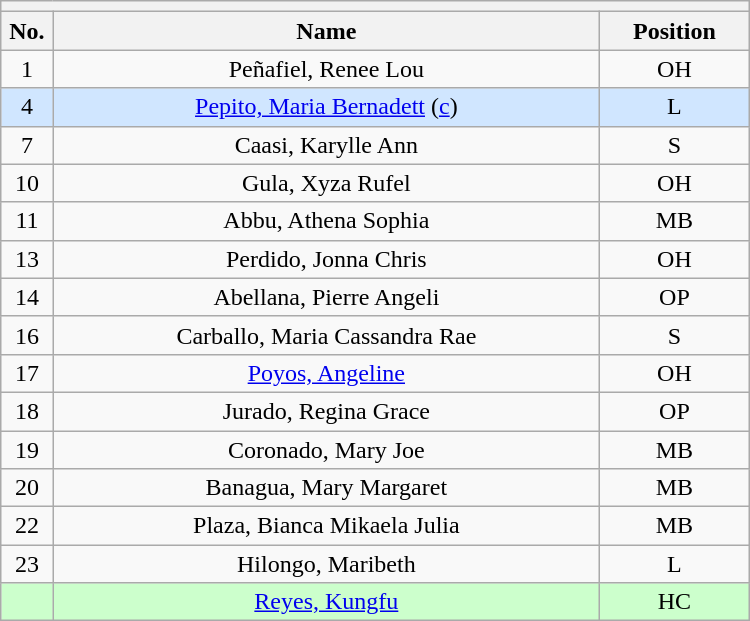<table class="wikitable mw-collapsible mw-collapsed" style="text-align:center; width:500px; border:none">
<tr>
<th style="text-align:center" colspan="3"></th>
</tr>
<tr>
<th style="width:7%">No.</th>
<th>Name</th>
<th style="width:20%">Position</th>
</tr>
<tr>
<td>1</td>
<td>Peñafiel, Renee Lou</td>
<td>OH</td>
</tr>
<tr bgcolor=#D0E6FF>
<td>4</td>
<td><a href='#'>Pepito, Maria Bernadett</a> (<a href='#'>c</a>)</td>
<td>L</td>
</tr>
<tr>
<td>7</td>
<td>Caasi, Karylle Ann</td>
<td>S</td>
</tr>
<tr>
<td>10</td>
<td>Gula, Xyza Rufel</td>
<td>OH</td>
</tr>
<tr>
<td>11</td>
<td>Abbu, Athena Sophia</td>
<td>MB</td>
</tr>
<tr>
<td>13</td>
<td>Perdido, Jonna Chris</td>
<td>OH</td>
</tr>
<tr>
<td>14</td>
<td>Abellana, Pierre Angeli</td>
<td>OP</td>
</tr>
<tr>
<td>16</td>
<td>Carballo, Maria Cassandra Rae</td>
<td>S</td>
</tr>
<tr>
<td>17</td>
<td><a href='#'>Poyos, Angeline</a></td>
<td>OH</td>
</tr>
<tr>
<td>18</td>
<td>Jurado, Regina Grace</td>
<td>OP</td>
</tr>
<tr>
<td>19</td>
<td>Coronado, Mary Joe</td>
<td>MB</td>
</tr>
<tr>
<td>20</td>
<td>Banagua, Mary Margaret</td>
<td>MB</td>
</tr>
<tr>
<td>22</td>
<td>Plaza, Bianca Mikaela Julia</td>
<td>MB</td>
</tr>
<tr>
<td>23</td>
<td>Hilongo, Maribeth</td>
<td>L</td>
</tr>
<tr bgcolor=#CCFFCC>
<td></td>
<td><a href='#'>Reyes, Kungfu</a></td>
<td>HC</td>
</tr>
</table>
